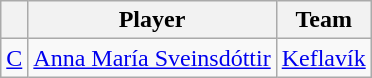<table class="wikitable">
<tr>
<th align="center"></th>
<th align="center">Player</th>
<th align="center">Team</th>
</tr>
<tr>
<td align=center><a href='#'>C</a></td>
<td> <a href='#'>Anna María Sveinsdóttir</a></td>
<td><a href='#'>Keflavík</a></td>
</tr>
</table>
